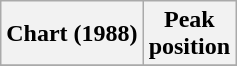<table class="wikitable sortable plainrowheaders" style="text-align:center">
<tr>
<th scope="col">Chart (1988)</th>
<th scope="col">Peak<br> position</th>
</tr>
<tr>
</tr>
</table>
